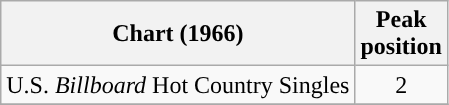<table class="wikitable">
<tr>
<th align="left">Chart (1966)</th>
<th align="center">Peak<br>position</th>
</tr>
<tr>
<td align="left">U.S. <em>Billboard</em> Hot Country Singles</td>
<td align="center">2</td>
</tr>
<tr>
</tr>
</table>
